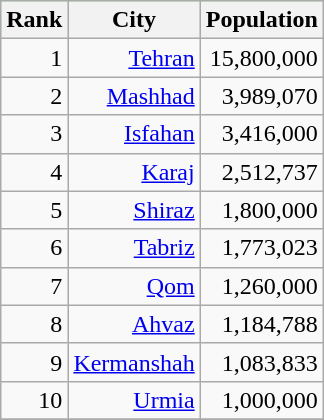<table class="wikitable sortable" style="text-align:right;">
<tr style="text-align:center; background:#98fb98;">
<th><strong>Rank</strong></th>
<th><strong>City</strong></th>
<th>Population</th>
</tr>
<tr>
<td>1</td>
<td><a href='#'>Tehran</a></td>
<td>15,800,000</td>
</tr>
<tr>
<td>2</td>
<td><a href='#'>Mashhad</a></td>
<td>3,989,070</td>
</tr>
<tr>
<td>3</td>
<td><a href='#'>Isfahan</a></td>
<td>3,416,000</td>
</tr>
<tr>
<td>4</td>
<td><a href='#'>Karaj</a></td>
<td>2,512,737</td>
</tr>
<tr>
<td>5</td>
<td><a href='#'>Shiraz</a></td>
<td>1,800,000</td>
</tr>
<tr>
<td>6</td>
<td><a href='#'>Tabriz</a></td>
<td>1,773,023</td>
</tr>
<tr>
<td>7</td>
<td><a href='#'>Qom</a></td>
<td>1,260,000</td>
</tr>
<tr>
<td>8</td>
<td><a href='#'>Ahvaz</a></td>
<td>1,184,788</td>
</tr>
<tr>
<td>9</td>
<td><a href='#'>Kermanshah</a></td>
<td>1,083,833</td>
</tr>
<tr>
<td>10</td>
<td><a href='#'>Urmia</a></td>
<td>1,000,000</td>
</tr>
<tr>
</tr>
</table>
